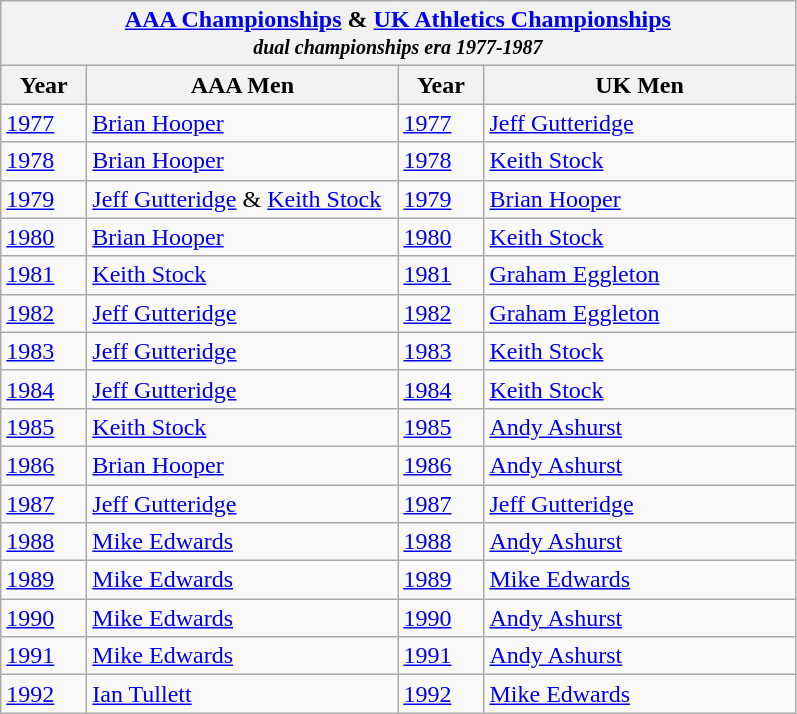<table class="wikitable">
<tr>
<th colspan="4"><a href='#'>AAA Championships</a> & <a href='#'>UK Athletics Championships</a><br><em><small>dual championships era 1977-1987</small></em></th>
</tr>
<tr>
<th width=50>Year</th>
<th width=200>AAA Men</th>
<th width=50>Year</th>
<th width=200>UK Men</th>
</tr>
<tr>
<td><a href='#'>1977</a></td>
<td><a href='#'>Brian Hooper</a></td>
<td><a href='#'>1977</a></td>
<td><a href='#'>Jeff Gutteridge</a></td>
</tr>
<tr>
<td><a href='#'>1978</a></td>
<td><a href='#'>Brian Hooper</a></td>
<td><a href='#'>1978</a></td>
<td><a href='#'>Keith Stock</a></td>
</tr>
<tr>
<td><a href='#'>1979</a></td>
<td><a href='#'>Jeff Gutteridge</a> & <a href='#'>Keith Stock</a></td>
<td><a href='#'>1979</a></td>
<td><a href='#'>Brian Hooper</a></td>
</tr>
<tr>
<td><a href='#'>1980</a></td>
<td><a href='#'>Brian Hooper</a></td>
<td><a href='#'>1980</a></td>
<td><a href='#'>Keith Stock</a></td>
</tr>
<tr>
<td><a href='#'>1981</a></td>
<td><a href='#'>Keith Stock</a></td>
<td><a href='#'>1981</a></td>
<td><a href='#'>Graham Eggleton</a></td>
</tr>
<tr>
<td><a href='#'>1982</a></td>
<td><a href='#'>Jeff Gutteridge</a></td>
<td><a href='#'>1982</a></td>
<td><a href='#'>Graham Eggleton</a></td>
</tr>
<tr>
<td><a href='#'>1983</a></td>
<td><a href='#'>Jeff Gutteridge</a></td>
<td><a href='#'>1983</a></td>
<td><a href='#'>Keith Stock</a></td>
</tr>
<tr>
<td><a href='#'>1984</a></td>
<td><a href='#'>Jeff Gutteridge</a></td>
<td><a href='#'>1984</a></td>
<td><a href='#'>Keith Stock</a></td>
</tr>
<tr>
<td><a href='#'>1985</a></td>
<td><a href='#'>Keith Stock</a></td>
<td><a href='#'>1985</a></td>
<td><a href='#'>Andy Ashurst</a></td>
</tr>
<tr>
<td><a href='#'>1986</a></td>
<td><a href='#'>Brian Hooper</a></td>
<td><a href='#'>1986</a></td>
<td><a href='#'>Andy Ashurst</a></td>
</tr>
<tr>
<td><a href='#'>1987</a></td>
<td><a href='#'>Jeff Gutteridge</a></td>
<td><a href='#'>1987</a></td>
<td><a href='#'>Jeff Gutteridge</a></td>
</tr>
<tr>
<td><a href='#'>1988</a></td>
<td><a href='#'>Mike Edwards</a></td>
<td><a href='#'>1988</a></td>
<td><a href='#'>Andy Ashurst</a></td>
</tr>
<tr>
<td><a href='#'>1989</a></td>
<td><a href='#'>Mike Edwards</a></td>
<td><a href='#'>1989</a></td>
<td><a href='#'>Mike Edwards</a></td>
</tr>
<tr>
<td><a href='#'>1990</a></td>
<td><a href='#'>Mike Edwards</a></td>
<td><a href='#'>1990</a></td>
<td><a href='#'>Andy Ashurst</a></td>
</tr>
<tr>
<td><a href='#'>1991</a></td>
<td><a href='#'>Mike Edwards</a></td>
<td><a href='#'>1991</a></td>
<td><a href='#'>Andy Ashurst</a></td>
</tr>
<tr>
<td><a href='#'>1992</a></td>
<td><a href='#'>Ian Tullett</a></td>
<td><a href='#'>1992</a></td>
<td><a href='#'>Mike Edwards</a></td>
</tr>
</table>
